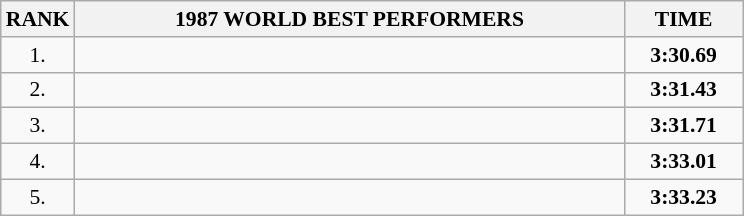<table class="wikitable" style="border-collapse: collapse; font-size: 90%;">
<tr>
<th>RANK</th>
<th align="center" style="width: 25em">1987 WORLD BEST PERFORMERS</th>
<th align="center" style="width: 5em">TIME</th>
</tr>
<tr>
<td align="center">1.</td>
<td></td>
<td align="center"><strong>3:30.69</strong></td>
</tr>
<tr>
<td align="center">2.</td>
<td></td>
<td align="center"><strong>3:31.43</strong></td>
</tr>
<tr>
<td align="center">3.</td>
<td></td>
<td align="center"><strong>3:31.71</strong></td>
</tr>
<tr>
<td align="center">4.</td>
<td></td>
<td align="center"><strong>3:33.01</strong></td>
</tr>
<tr>
<td align="center">5.</td>
<td></td>
<td align="center"><strong>3:33.23</strong></td>
</tr>
</table>
